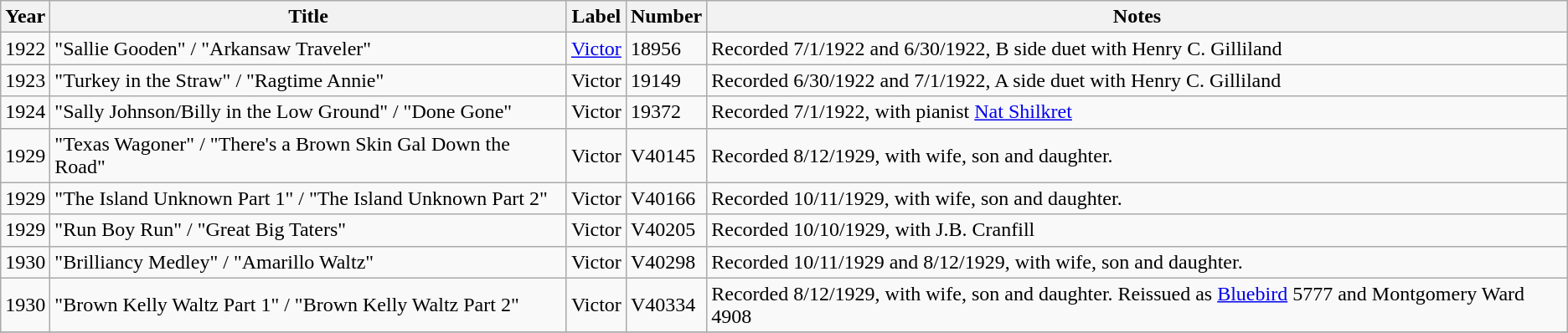<table class="wikitable sortable">
<tr>
<th>Year</th>
<th>Title</th>
<th>Label</th>
<th>Number</th>
<th>Notes</th>
</tr>
<tr>
<td>1922</td>
<td>"Sallie Gooden" / "Arkansaw Traveler"</td>
<td><a href='#'>Victor</a></td>
<td>18956</td>
<td>Recorded 7/1/1922 and 6/30/1922, B side duet with Henry C. Gilliland</td>
</tr>
<tr>
<td>1923</td>
<td>"Turkey in the Straw" / "Ragtime Annie"</td>
<td>Victor</td>
<td>19149</td>
<td>Recorded 6/30/1922 and 7/1/1922, A side duet with Henry C. Gilliland</td>
</tr>
<tr>
<td>1924</td>
<td>"Sally Johnson/Billy in the Low Ground" / "Done Gone"</td>
<td>Victor</td>
<td>19372</td>
<td>Recorded 7/1/1922, with pianist <a href='#'>Nat Shilkret</a></td>
</tr>
<tr>
<td>1929</td>
<td>"Texas Wagoner" / "There's a Brown Skin Gal Down the Road"</td>
<td>Victor</td>
<td>V40145</td>
<td>Recorded 8/12/1929, with wife, son and daughter.</td>
</tr>
<tr>
<td>1929</td>
<td>"The Island Unknown Part 1" / "The Island Unknown Part 2"</td>
<td>Victor</td>
<td>V40166</td>
<td>Recorded 10/11/1929, with wife, son and daughter.</td>
</tr>
<tr>
<td>1929</td>
<td>"Run Boy Run" / "Great Big Taters"</td>
<td>Victor</td>
<td>V40205</td>
<td>Recorded 10/10/1929, with J.B. Cranfill</td>
</tr>
<tr>
<td>1930</td>
<td>"Brilliancy Medley" / "Amarillo Waltz"</td>
<td>Victor</td>
<td>V40298</td>
<td>Recorded 10/11/1929 and 8/12/1929, with wife, son and daughter.</td>
</tr>
<tr>
<td>1930</td>
<td>"Brown Kelly Waltz Part 1" / "Brown Kelly Waltz Part 2"</td>
<td>Victor</td>
<td>V40334</td>
<td>Recorded 8/12/1929, with wife, son and daughter. Reissued as <a href='#'>Bluebird</a> 5777 and Montgomery Ward 4908</td>
</tr>
<tr>
</tr>
</table>
